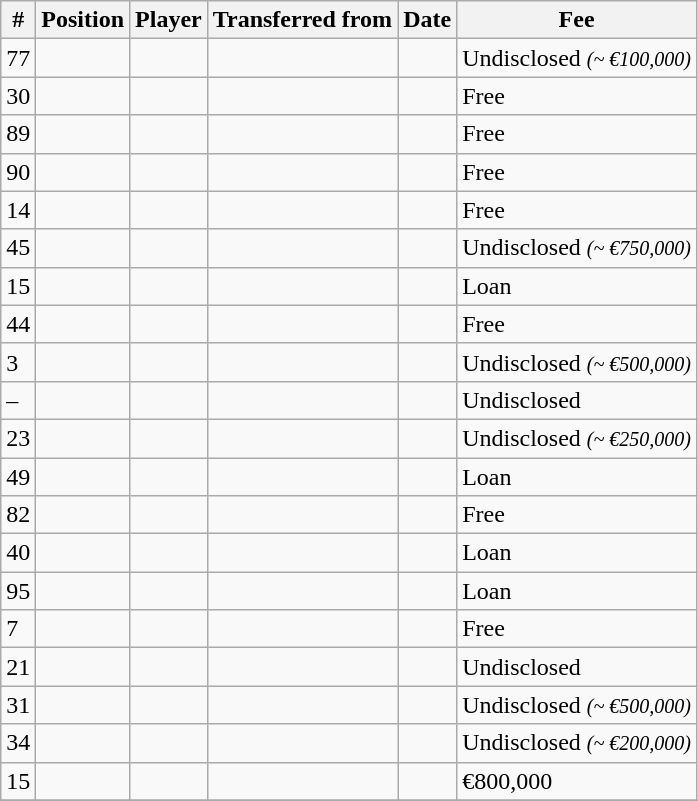<table class="wikitable sortable" text-align:center; font-size:95%; text-align:left;">
<tr>
<th>#</th>
<th>Position</th>
<th>Player</th>
<th>Transferred from</th>
<th>Date</th>
<th>Fee</th>
</tr>
<tr>
<td>77</td>
<td></td>
<td></td>
<td></td>
<td></td>
<td>Undisclosed <small><em>(~ €100,000)</em></small></td>
</tr>
<tr>
<td>30</td>
<td></td>
<td></td>
<td></td>
<td></td>
<td>Free</td>
</tr>
<tr>
<td>89</td>
<td></td>
<td></td>
<td></td>
<td></td>
<td>Free</td>
</tr>
<tr>
<td>90</td>
<td></td>
<td></td>
<td></td>
<td></td>
<td>Free</td>
</tr>
<tr>
<td>14</td>
<td></td>
<td></td>
<td></td>
<td></td>
<td>Free</td>
</tr>
<tr>
<td>45</td>
<td></td>
<td></td>
<td></td>
<td></td>
<td>Undisclosed <small><em>(~ €750,000)</em></small></td>
</tr>
<tr>
<td>15</td>
<td></td>
<td></td>
<td></td>
<td></td>
<td>Loan</td>
</tr>
<tr>
<td>44</td>
<td></td>
<td></td>
<td></td>
<td></td>
<td>Free</td>
</tr>
<tr>
<td>3</td>
<td></td>
<td></td>
<td></td>
<td></td>
<td>Undisclosed <small><em>(~ €500,000)</em></small></td>
</tr>
<tr>
<td>–</td>
<td></td>
<td></td>
<td></td>
<td></td>
<td>Undisclosed</td>
</tr>
<tr>
<td>23</td>
<td></td>
<td></td>
<td></td>
<td></td>
<td>Undisclosed <small><em>(~ €250,000)</em></small></td>
</tr>
<tr>
<td>49</td>
<td></td>
<td></td>
<td></td>
<td></td>
<td>Loan</td>
</tr>
<tr>
<td>82</td>
<td></td>
<td></td>
<td></td>
<td></td>
<td>Free</td>
</tr>
<tr>
<td>40</td>
<td></td>
<td></td>
<td></td>
<td></td>
<td>Loan</td>
</tr>
<tr>
<td>95</td>
<td></td>
<td></td>
<td></td>
<td></td>
<td>Loan</td>
</tr>
<tr>
<td>7</td>
<td></td>
<td></td>
<td></td>
<td></td>
<td>Free</td>
</tr>
<tr>
<td>21</td>
<td></td>
<td></td>
<td></td>
<td></td>
<td>Undisclosed</td>
</tr>
<tr>
<td>31</td>
<td></td>
<td></td>
<td></td>
<td></td>
<td>Undisclosed <small><em>(~ €500,000)</em></small></td>
</tr>
<tr>
<td>34</td>
<td></td>
<td></td>
<td></td>
<td></td>
<td>Undisclosed <small><em>(~ €200,000)</em></small></td>
</tr>
<tr>
<td>15</td>
<td></td>
<td></td>
<td></td>
<td></td>
<td>€800,000</td>
</tr>
<tr>
</tr>
</table>
